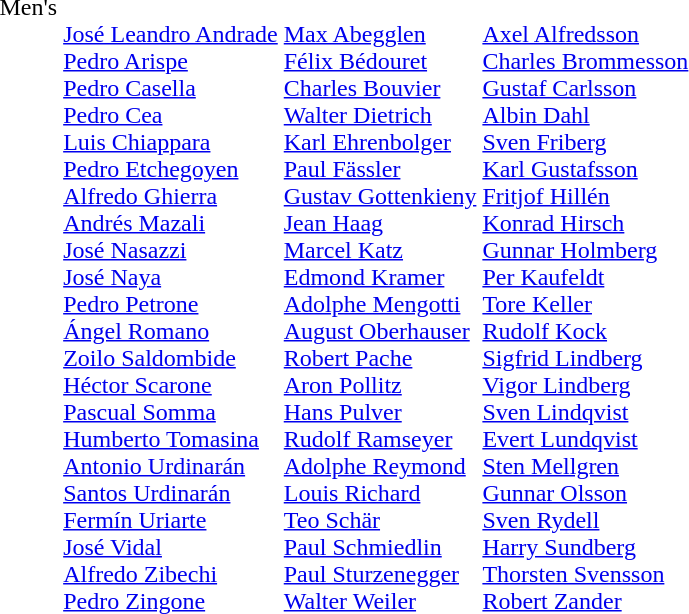<table>
<tr valign="top">
<td>Men's</td>
<td><br><a href='#'>José Leandro Andrade</a><br><a href='#'>Pedro Arispe</a><br><a href='#'>Pedro Casella</a><br><a href='#'>Pedro Cea</a><br><a href='#'>Luis Chiappara</a><br><a href='#'>Pedro Etchegoyen</a><br><a href='#'>Alfredo Ghierra</a><br><a href='#'>Andrés Mazali</a><br><a href='#'>José Nasazzi</a><br><a href='#'>José Naya</a><br><a href='#'>Pedro Petrone</a><br><a href='#'>Ángel Romano</a><br><a href='#'>Zoilo Saldombide</a><br><a href='#'>Héctor Scarone</a><br><a href='#'>Pascual Somma</a><br><a href='#'>Humberto Tomasina</a><br><a href='#'>Antonio Urdinarán</a><br><a href='#'>Santos Urdinarán</a><br><a href='#'>Fermín Uriarte</a><br><a href='#'>José Vidal</a><br><a href='#'>Alfredo Zibechi</a><br><a href='#'>Pedro Zingone</a></td>
<td><br><a href='#'>Max Abegglen</a><br><a href='#'>Félix Bédouret</a><br><a href='#'>Charles Bouvier</a><br><a href='#'>Walter Dietrich</a><br><a href='#'>Karl Ehrenbolger</a><br><a href='#'>Paul Fässler</a><br><a href='#'>Gustav Gottenkieny</a><br><a href='#'>Jean Haag</a><br> <a href='#'>Marcel Katz</a><br><a href='#'>Edmond Kramer</a><br><a href='#'>Adolphe Mengotti</a><br><a href='#'>August Oberhauser</a><br><a href='#'>Robert Pache</a><br><a href='#'>Aron Pollitz</a><br><a href='#'>Hans Pulver</a><br><a href='#'>Rudolf Ramseyer</a><br><a href='#'>Adolphe Reymond</a><br><a href='#'>Louis Richard</a><br><a href='#'>Teo Schär</a><br> <a href='#'>Paul Schmiedlin</a><br><a href='#'>Paul Sturzenegger</a><br><a href='#'>Walter Weiler</a></td>
<td><br><a href='#'>Axel Alfredsson</a><br><a href='#'>Charles Brommesson</a><br><a href='#'>Gustaf Carlsson</a><br><a href='#'>Albin Dahl</a><br><a href='#'>Sven Friberg</a><br><a href='#'>Karl Gustafsson</a><br><a href='#'>Fritjof Hillén</a><br><a href='#'>Konrad Hirsch</a><br><a href='#'>Gunnar Holmberg</a><br><a href='#'>Per Kaufeldt</a><br><a href='#'>Tore Keller</a><br><a href='#'>Rudolf Kock</a><br><a href='#'>Sigfrid Lindberg</a><br><a href='#'>Vigor Lindberg</a><br><a href='#'>Sven Lindqvist</a><br><a href='#'>Evert Lundqvist</a><br><a href='#'>Sten Mellgren</a><br><a href='#'>Gunnar Olsson</a><br><a href='#'>Sven Rydell</a><br><a href='#'>Harry Sundberg</a><br><a href='#'>Thorsten Svensson</a><br><a href='#'>Robert Zander</a></td>
</tr>
</table>
